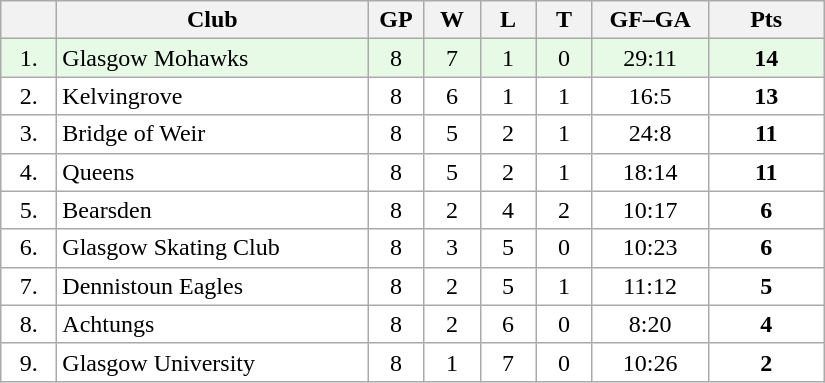<table class="wikitable">
<tr>
<th width="30"></th>
<th width="200">Club</th>
<th width="30">GP</th>
<th width="30">W</th>
<th width="30">L</th>
<th width="30">T</th>
<th width="70">GF–GA</th>
<th width="70">Pts</th>
</tr>
<tr bgcolor="#e6fae6" align="center">
<td>1.</td>
<td align="left">Glasgow Mohawks</td>
<td>8</td>
<td>7</td>
<td>1</td>
<td>0</td>
<td>29:11</td>
<td><strong>14</strong></td>
</tr>
<tr bgcolor="#FFFFFF" align="center">
<td>2.</td>
<td align="left">Kelvingrove</td>
<td>8</td>
<td>6</td>
<td>1</td>
<td>1</td>
<td>16:5</td>
<td><strong>13</strong></td>
</tr>
<tr bgcolor="#FFFFFF" align="center">
<td>3.</td>
<td align="left">Bridge of Weir</td>
<td>8</td>
<td>5</td>
<td>2</td>
<td>1</td>
<td>24:8</td>
<td><strong>11</strong></td>
</tr>
<tr bgcolor="#FFFFFF" align="center">
<td>4.</td>
<td align="left">Queens</td>
<td>8</td>
<td>5</td>
<td>2</td>
<td>1</td>
<td>18:14</td>
<td><strong>11</strong></td>
</tr>
<tr bgcolor="#FFFFFF" align="center">
<td>5.</td>
<td align="left">Bearsden</td>
<td>8</td>
<td>2</td>
<td>4</td>
<td>2</td>
<td>10:17</td>
<td><strong>6</strong></td>
</tr>
<tr bgcolor="#FFFFFF" align="center">
<td>6.</td>
<td align="left">Glasgow Skating Club</td>
<td>8</td>
<td>3</td>
<td>5</td>
<td>0</td>
<td>10:23</td>
<td><strong>6</strong></td>
</tr>
<tr bgcolor="#FFFFFF" align="center">
<td>7.</td>
<td align="left">Dennistoun Eagles</td>
<td>8</td>
<td>2</td>
<td>5</td>
<td>1</td>
<td>11:12</td>
<td><strong>5</strong></td>
</tr>
<tr bgcolor="#FFFFFF" align="center">
<td>8.</td>
<td align="left">Achtungs</td>
<td>8</td>
<td>2</td>
<td>6</td>
<td>0</td>
<td>8:20</td>
<td><strong>4</strong></td>
</tr>
<tr bgcolor="#FFFFFF" align="center">
<td>9.</td>
<td align="left">Glasgow University</td>
<td>8</td>
<td>1</td>
<td>7</td>
<td>0</td>
<td>10:26</td>
<td><strong>2</strong></td>
</tr>
</table>
